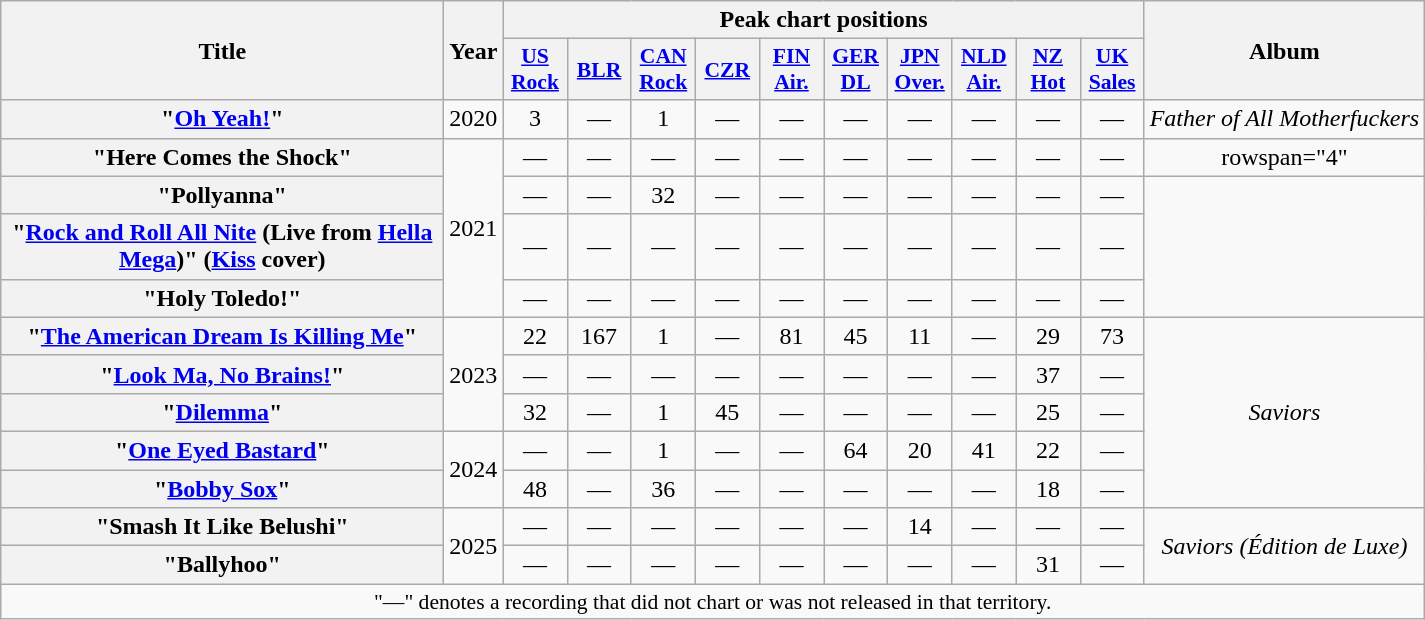<table class="wikitable plainrowheaders" style="text-align:center;" border="1">
<tr>
<th scope="col" rowspan="2" style="width:18em;">Title</th>
<th scope="col" rowspan="2">Year</th>
<th scope="col" colspan="10">Peak chart positions</th>
<th scope="col" rowspan="2">Album</th>
</tr>
<tr>
<th scope="col" style="width:2.5em;font-size:90%;"><a href='#'>US<br>Rock</a><br></th>
<th scope="col" style="width:2.5em;font-size:90%;"><a href='#'>BLR</a><br></th>
<th scope="col" style="width:2.5em;font-size:90%;"><a href='#'>CAN<br>Rock</a><br></th>
<th scope="col" style="width:2.5em;font-size:90%;"><a href='#'>CZR</a><br></th>
<th scope="col" style="width:2.5em;font-size:90%;"><a href='#'>FIN<br>Air.</a><br></th>
<th scope="col" style="width:2.5em;font-size:90%;"><a href='#'>GER<br>DL</a><br></th>
<th scope="col" style="width:2.5em;font-size:90%;"><a href='#'>JPN<br>Over.</a><br></th>
<th scope="col" style="width:2.5em;font-size:90%;"><a href='#'>NLD<br>Air.</a><br></th>
<th scope="col" style="width:2.5em;font-size:90%;"><a href='#'>NZ<br>Hot</a><br></th>
<th scope="col" style="width:2.5em;font-size:90%;"><a href='#'>UK<br>Sales</a><br></th>
</tr>
<tr>
<th scope="row">"<a href='#'>Oh Yeah!</a>"</th>
<td>2020</td>
<td>3</td>
<td>—</td>
<td>1</td>
<td>—</td>
<td>—</td>
<td>—</td>
<td>—</td>
<td>—</td>
<td>—</td>
<td>—</td>
<td><em>Father of All Motherfuckers</em></td>
</tr>
<tr>
<th scope="row">"Here Comes the Shock"</th>
<td rowspan="4">2021</td>
<td>—</td>
<td>—</td>
<td>—</td>
<td>—</td>
<td>—</td>
<td>—</td>
<td>—</td>
<td>—</td>
<td>—</td>
<td>—</td>
<td>rowspan="4" </td>
</tr>
<tr>
<th scope="row">"Pollyanna"</th>
<td>—</td>
<td>—</td>
<td>32</td>
<td>—</td>
<td>—</td>
<td>—</td>
<td>—</td>
<td>—</td>
<td>—</td>
<td>—</td>
</tr>
<tr>
<th scope="row">"<a href='#'>Rock and Roll All Nite</a> (Live from <a href='#'>Hella Mega</a>)" <span>(<a href='#'>Kiss</a> cover)</span></th>
<td>—</td>
<td>—</td>
<td>—</td>
<td>—</td>
<td>—</td>
<td>—</td>
<td>—</td>
<td>—</td>
<td>—</td>
<td>—</td>
</tr>
<tr>
<th scope="row">"Holy Toledo!"</th>
<td>—</td>
<td>—</td>
<td>—</td>
<td>—</td>
<td>—</td>
<td>—</td>
<td>—</td>
<td>—</td>
<td>—</td>
<td>—</td>
</tr>
<tr>
<th scope="row">"<a href='#'>The American Dream Is Killing Me</a>"</th>
<td rowspan="3">2023</td>
<td>22</td>
<td>167</td>
<td>1</td>
<td>—</td>
<td>81</td>
<td>45</td>
<td>11</td>
<td>—</td>
<td>29</td>
<td>73</td>
<td rowspan="5"><em>Saviors</em></td>
</tr>
<tr>
<th scope="row">"<a href='#'>Look Ma, No Brains!</a>"</th>
<td>—</td>
<td>—</td>
<td>—</td>
<td>—</td>
<td>—</td>
<td>—</td>
<td>—</td>
<td>—</td>
<td>37</td>
<td>—</td>
</tr>
<tr>
<th scope="row">"<a href='#'>Dilemma</a>"</th>
<td>32</td>
<td>—</td>
<td>1</td>
<td>45</td>
<td>—</td>
<td>—</td>
<td>—</td>
<td>—</td>
<td>25</td>
<td>—</td>
</tr>
<tr>
<th scope="row">"<a href='#'>One Eyed Bastard</a>"</th>
<td rowspan="2">2024</td>
<td>—</td>
<td>—</td>
<td>1</td>
<td>—</td>
<td>—</td>
<td>64</td>
<td>20</td>
<td>41</td>
<td>22</td>
<td>—</td>
</tr>
<tr>
<th scope="row">"<a href='#'>Bobby Sox</a>"</th>
<td>48</td>
<td>—</td>
<td>36</td>
<td>—</td>
<td>—</td>
<td>—</td>
<td>—</td>
<td>—</td>
<td>18</td>
<td>—</td>
</tr>
<tr>
<th scope="row">"Smash It Like Belushi"</th>
<td rowspan="2">2025</td>
<td>—</td>
<td>—</td>
<td>—</td>
<td>—</td>
<td>—</td>
<td>—</td>
<td>14</td>
<td>—</td>
<td>—</td>
<td>—</td>
<td rowspan="2"><em>Saviors (Édition de Luxe)</em></td>
</tr>
<tr>
<th scope="row">"Ballyhoo"</th>
<td>—</td>
<td>—</td>
<td>—</td>
<td>—</td>
<td>—</td>
<td>—</td>
<td>—</td>
<td>—</td>
<td>31</td>
<td>—</td>
</tr>
<tr>
<td colspan="14" style="font-size:90%">"—" denotes a recording that did not chart or was not released in that territory.</td>
</tr>
</table>
